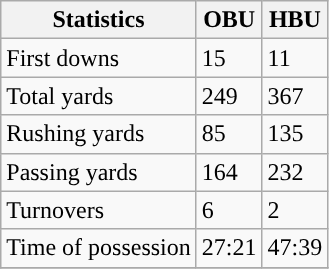<table class="wikitable">
<tr>
<th>Statistics</th>
<th>OBU</th>
<th>HBU</th>
</tr>
<tr>
<td>First downs</td>
<td>15</td>
<td>11</td>
</tr>
<tr>
<td>Total yards</td>
<td>249</td>
<td>367</td>
</tr>
<tr>
<td>Rushing yards</td>
<td>85</td>
<td>135</td>
</tr>
<tr>
<td>Passing yards</td>
<td>164</td>
<td>232</td>
</tr>
<tr>
<td>Turnovers</td>
<td>6</td>
<td>2</td>
</tr>
<tr>
<td>Time of possession</td>
<td>27:21</td>
<td>47:39</td>
</tr>
<tr>
</tr>
</table>
